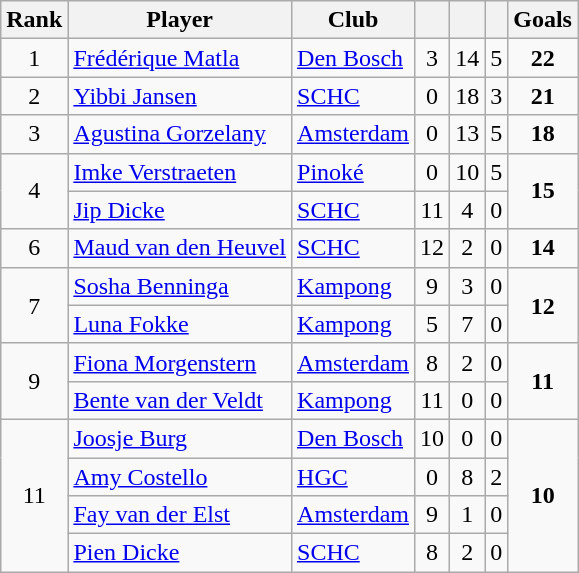<table class="wikitable" style="text-align:center">
<tr>
<th>Rank</th>
<th>Player</th>
<th>Club</th>
<th></th>
<th></th>
<th></th>
<th>Goals</th>
</tr>
<tr>
<td>1</td>
<td align=left> <a href='#'>Frédérique Matla</a></td>
<td align=left><a href='#'>Den Bosch</a></td>
<td>3</td>
<td>14</td>
<td>5</td>
<td><strong>22</strong></td>
</tr>
<tr>
<td>2</td>
<td align=left> <a href='#'>Yibbi Jansen</a></td>
<td align=left><a href='#'>SCHC</a></td>
<td>0</td>
<td>18</td>
<td>3</td>
<td><strong>21</strong></td>
</tr>
<tr>
<td>3</td>
<td align=left> <a href='#'>Agustina Gorzelany</a></td>
<td align=left><a href='#'>Amsterdam</a></td>
<td>0</td>
<td>13</td>
<td>5</td>
<td><strong>18</strong></td>
</tr>
<tr>
<td rowspan=2>4</td>
<td align=left> <a href='#'>Imke Verstraeten</a></td>
<td align=left><a href='#'>Pinoké</a></td>
<td>0</td>
<td>10</td>
<td>5</td>
<td rowspan=2><strong>15</strong></td>
</tr>
<tr>
<td align=left> <a href='#'>Jip Dicke</a></td>
<td align=left><a href='#'>SCHC</a></td>
<td>11</td>
<td>4</td>
<td>0</td>
</tr>
<tr>
<td>6</td>
<td align=left> <a href='#'>Maud van den Heuvel</a></td>
<td align=left><a href='#'>SCHC</a></td>
<td>12</td>
<td>2</td>
<td>0</td>
<td><strong>14</strong></td>
</tr>
<tr>
<td rowspan=2>7</td>
<td align=left> <a href='#'>Sosha Benninga</a></td>
<td align=left><a href='#'>Kampong</a></td>
<td>9</td>
<td>3</td>
<td>0</td>
<td rowspan=2><strong>12</strong></td>
</tr>
<tr>
<td align=left> <a href='#'>Luna Fokke</a></td>
<td align=left><a href='#'>Kampong</a></td>
<td>5</td>
<td>7</td>
<td>0</td>
</tr>
<tr>
<td rowspan=2>9</td>
<td align=left> <a href='#'>Fiona Morgenstern</a></td>
<td align=left><a href='#'>Amsterdam</a></td>
<td>8</td>
<td>2</td>
<td>0</td>
<td rowspan=2><strong>11</strong></td>
</tr>
<tr>
<td align=left> <a href='#'>Bente van der Veldt</a></td>
<td align=left><a href='#'>Kampong</a></td>
<td>11</td>
<td>0</td>
<td>0</td>
</tr>
<tr>
<td rowspan="4">11</td>
<td align=left> <a href='#'>Joosje Burg</a></td>
<td align=left><a href='#'>Den Bosch</a></td>
<td>10</td>
<td>0</td>
<td>0</td>
<td rowspan="4"><strong>10</strong></td>
</tr>
<tr>
<td align=left> <a href='#'>Amy Costello</a></td>
<td align=left><a href='#'>HGC</a></td>
<td>0</td>
<td>8</td>
<td>2</td>
</tr>
<tr>
<td align=left> <a href='#'>Fay van der Elst</a></td>
<td align=left><a href='#'>Amsterdam</a></td>
<td>9</td>
<td>1</td>
<td>0</td>
</tr>
<tr>
<td align=left> <a href='#'>Pien Dicke</a></td>
<td align=left><a href='#'>SCHC</a></td>
<td>8</td>
<td>2</td>
<td>0</td>
</tr>
</table>
